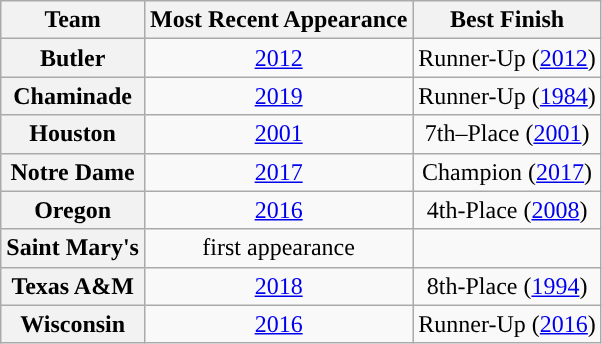<table class="wikitable">
<tr>
<th>Team</th>
<th>Most Recent Appearance</th>
<th>Best Finish</th>
</tr>
<tr style="text-align:center;">
<th>Butler</th>
<td><a href='#'>2012</a></td>
<td>Runner-Up (<a href='#'>2012</a>)</td>
</tr>
<tr style="text-align:center;">
<th>Chaminade</th>
<td><a href='#'>2019</a></td>
<td>Runner-Up (<a href='#'>1984</a>)</td>
</tr>
<tr style="text-align:center;">
<th>Houston</th>
<td><a href='#'>2001</a></td>
<td>7th–Place (<a href='#'>2001</a>)</td>
</tr>
<tr style="text-align:center;">
<th>Notre Dame</th>
<td><a href='#'>2017</a></td>
<td>Champion (<a href='#'>2017</a>)</td>
</tr>
<tr style="text-align:center;">
<th>Oregon</th>
<td><a href='#'>2016</a></td>
<td>4th-Place (<a href='#'>2008</a>)</td>
</tr>
<tr style="text-align:center;">
<th>Saint Mary's</th>
<td>first appearance</td>
</tr>
<tr style="text-align:center;">
<th>Texas A&M</th>
<td><a href='#'>2018</a></td>
<td>8th-Place (<a href='#'>1994</a>)</td>
</tr>
<tr style="text-align:center;">
<th>Wisconsin</th>
<td><a href='#'>2016</a></td>
<td>Runner-Up (<a href='#'>2016</a>)</td>
</tr>
</table>
